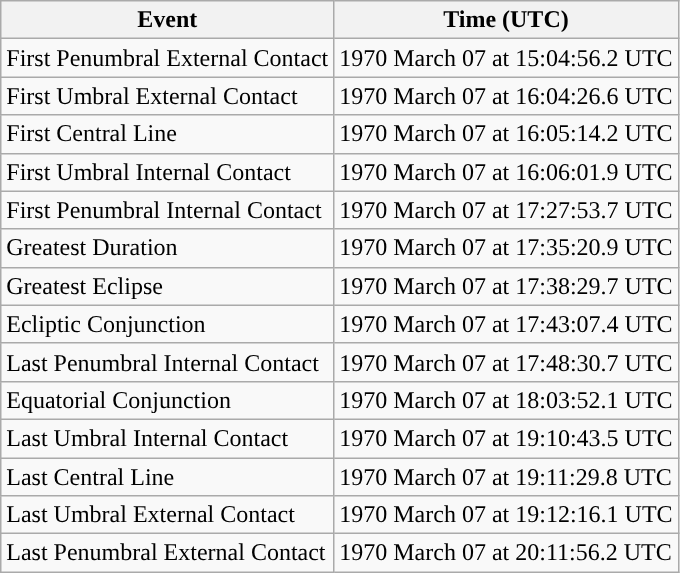<table class="wikitable">
<tr>
<th>Event</th>
<th>Time (UTC)</th>
</tr>
<tr>
<td>First Penumbral External Contact</td>
<td>1970 March 07 at 15:04:56.2 UTC</td>
</tr>
<tr>
<td>First Umbral External Contact</td>
<td>1970 March 07 at 16:04:26.6 UTC</td>
</tr>
<tr>
<td>First Central Line</td>
<td>1970 March 07 at 16:05:14.2 UTC</td>
</tr>
<tr>
<td>First Umbral Internal Contact</td>
<td>1970 March 07 at 16:06:01.9 UTC</td>
</tr>
<tr>
<td>First Penumbral Internal Contact</td>
<td>1970 March 07 at 17:27:53.7 UTC</td>
</tr>
<tr>
<td>Greatest Duration</td>
<td>1970 March 07 at 17:35:20.9 UTC</td>
</tr>
<tr>
<td>Greatest Eclipse</td>
<td>1970 March 07 at 17:38:29.7 UTC</td>
</tr>
<tr>
<td>Ecliptic Conjunction</td>
<td>1970 March 07 at 17:43:07.4 UTC</td>
</tr>
<tr>
<td>Last Penumbral Internal Contact</td>
<td>1970 March 07 at 17:48:30.7 UTC</td>
</tr>
<tr>
<td>Equatorial Conjunction</td>
<td>1970 March 07 at 18:03:52.1 UTC</td>
</tr>
<tr>
<td>Last Umbral Internal Contact</td>
<td>1970 March 07 at 19:10:43.5 UTC</td>
</tr>
<tr>
<td>Last Central Line</td>
<td>1970 March 07 at 19:11:29.8 UTC</td>
</tr>
<tr>
<td>Last Umbral External Contact</td>
<td>1970 March 07 at 19:12:16.1 UTC</td>
</tr>
<tr>
<td>Last Penumbral External Contact</td>
<td>1970 March 07 at 20:11:56.2 UTC</td>
</tr>
</table>
